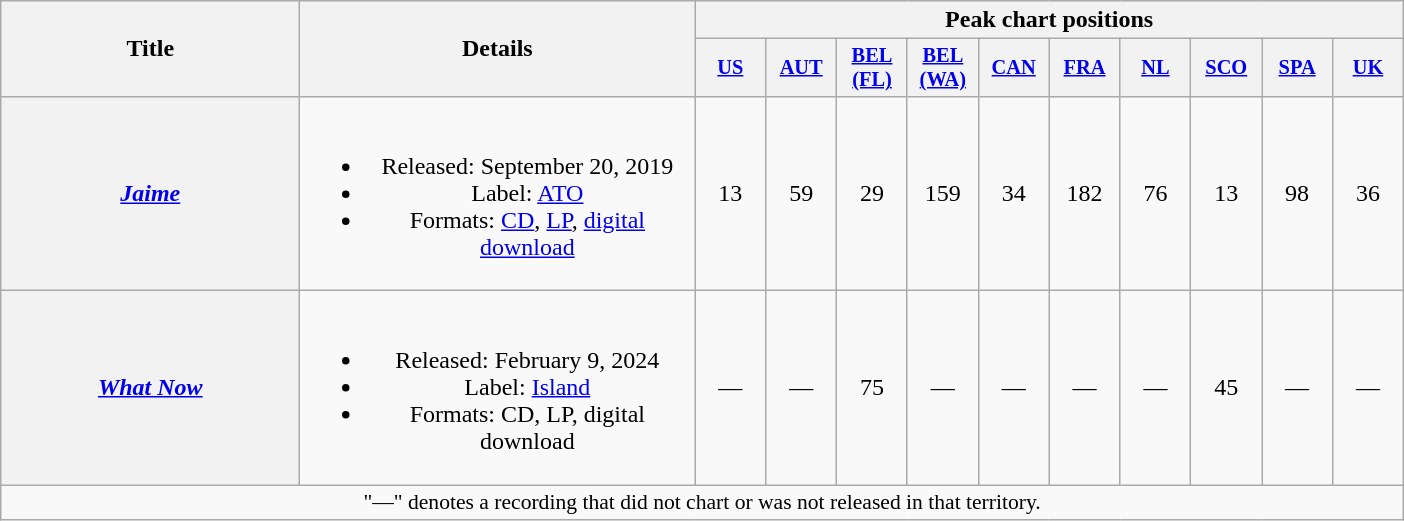<table class="wikitable plainrowheaders" style="text-align:center;" border="1">
<tr>
<th scope="col" rowspan="2" style="width:12em;">Title</th>
<th scope="col" rowspan="2" style="width:16em;">Details</th>
<th colspan="10" scope="col">Peak chart positions</th>
</tr>
<tr>
<th scope="col" style="width:3em;font-size:85%;"><a href='#'>US</a><br></th>
<th scope="col" style="width:3em;font-size:85%;"><a href='#'>AUT</a><br></th>
<th scope="col" style="width:3em;font-size:85%;"><a href='#'>BEL<br>(FL)</a><br></th>
<th scope="col" style="width:3em;font-size:85%;"><a href='#'>BEL<br>(WA)</a><br></th>
<th scope="col" style="width:3em;font-size:85%;"><a href='#'>CAN</a><br></th>
<th scope="col" style="width:3em;font-size:85%;"><a href='#'>FRA</a><br></th>
<th scope="col" style="width:3em;font-size:85%;"><a href='#'>NL</a><br></th>
<th scope="col" style="width:3em;font-size:85%;"><a href='#'>SCO</a><br></th>
<th scope="col" style="width:3em;font-size:85%;"><a href='#'>SPA</a><br></th>
<th scope="col" style="width:3em;font-size:85%;"><a href='#'>UK</a><br></th>
</tr>
<tr>
<th scope="row"><em><a href='#'>Jaime</a></em></th>
<td><br><ul><li>Released: September 20, 2019</li><li>Label: <a href='#'>ATO</a></li><li>Formats: <a href='#'>CD</a>, <a href='#'>LP</a>, <a href='#'>digital download</a></li></ul></td>
<td>13</td>
<td>59</td>
<td>29</td>
<td>159</td>
<td>34</td>
<td>182</td>
<td>76</td>
<td>13</td>
<td>98</td>
<td>36</td>
</tr>
<tr>
<th scope="row"><em><a href='#'>What Now</a></em></th>
<td><br><ul><li>Released: February 9, 2024</li><li>Label: <a href='#'>Island</a></li><li>Formats: CD, LP, digital download</li></ul></td>
<td>—</td>
<td>—</td>
<td>75</td>
<td>—</td>
<td>—</td>
<td>—</td>
<td>—</td>
<td>45</td>
<td>—</td>
<td>—</td>
</tr>
<tr>
<td colspan="17" style="font-size:90%">"—" denotes a recording that did not chart or was not released in that territory.</td>
</tr>
</table>
